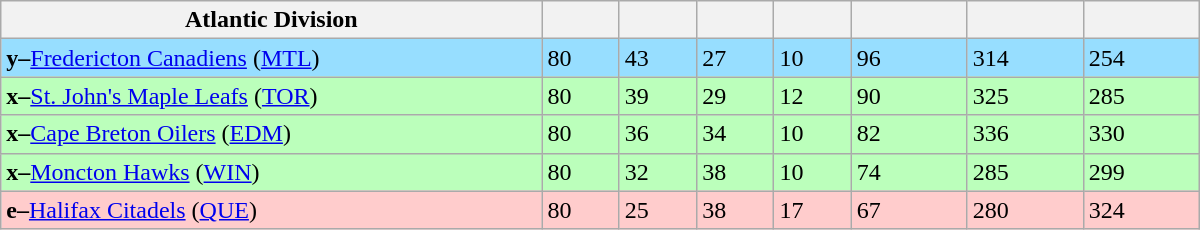<table class="wikitable" style="width:50em">
<tr>
<th width="35%">Atlantic Division</th>
<th width="5%"></th>
<th width="5%"></th>
<th width="5%"></th>
<th width="5%"></th>
<th width="7.5%"></th>
<th width="7.5%"></th>
<th width="7.5%"></th>
</tr>
<tr bgcolor="#97DEFF">
<td><strong>y–</strong><a href='#'>Fredericton Canadiens</a> (<a href='#'>MTL</a>)</td>
<td>80</td>
<td>43</td>
<td>27</td>
<td>10</td>
<td>96</td>
<td>314</td>
<td>254</td>
</tr>
<tr bgcolor="#bbffbb">
<td><strong>x–</strong><a href='#'>St. John's Maple Leafs</a> (<a href='#'>TOR</a>)</td>
<td>80</td>
<td>39</td>
<td>29</td>
<td>12</td>
<td>90</td>
<td>325</td>
<td>285</td>
</tr>
<tr bgcolor="#bbffbb">
<td><strong>x–</strong><a href='#'>Cape Breton Oilers</a> (<a href='#'>EDM</a>)</td>
<td>80</td>
<td>36</td>
<td>34</td>
<td>10</td>
<td>82</td>
<td>336</td>
<td>330</td>
</tr>
<tr bgcolor="#bbffbb">
<td><strong>x–</strong><a href='#'>Moncton Hawks</a> (<a href='#'>WIN</a>)</td>
<td>80</td>
<td>32</td>
<td>38</td>
<td>10</td>
<td>74</td>
<td>285</td>
<td>299</td>
</tr>
<tr bgcolor="#ffcccc">
<td><strong>e–</strong><a href='#'>Halifax Citadels</a> (<a href='#'>QUE</a>)</td>
<td>80</td>
<td>25</td>
<td>38</td>
<td>17</td>
<td>67</td>
<td>280</td>
<td>324</td>
</tr>
</table>
